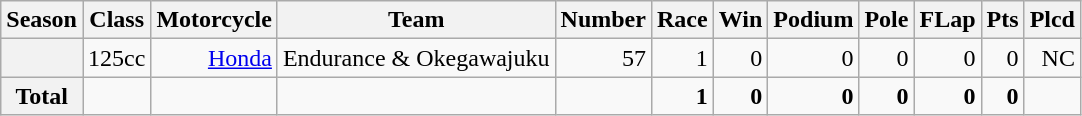<table class="wikitable" style=text-align:right>
<tr>
<th>Season</th>
<th>Class</th>
<th>Motorcycle</th>
<th>Team</th>
<th>Number</th>
<th>Race</th>
<th>Win</th>
<th>Podium</th>
<th>Pole</th>
<th>FLap</th>
<th>Pts</th>
<th>Plcd</th>
</tr>
<tr>
<th></th>
<td>125cc</td>
<td><a href='#'>Honda</a></td>
<td>Endurance & Okegawajuku</td>
<td>57</td>
<td>1</td>
<td>0</td>
<td>0</td>
<td>0</td>
<td>0</td>
<td>0</td>
<td>NC</td>
</tr>
<tr>
<th>Total</th>
<td></td>
<td></td>
<td></td>
<td></td>
<td><strong>1</strong></td>
<td><strong>0</strong></td>
<td><strong>0</strong></td>
<td><strong>0</strong></td>
<td><strong>0</strong></td>
<td><strong>0</strong></td>
<td></td>
</tr>
</table>
